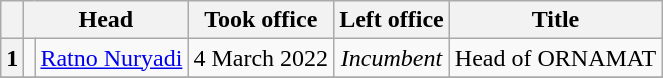<table class="wikitable sortable">
<tr>
<th></th>
<th colspan="2">Head</th>
<th>Took office</th>
<th>Left office</th>
<th>Title</th>
</tr>
<tr>
<th>1</th>
<td></td>
<td><a href='#'>Ratno Nuryadi</a></td>
<td align="center">4 March 2022</td>
<td align="center"><em>Incumbent</em></td>
<td align="center">Head of ORNAMAT</td>
</tr>
<tr>
</tr>
</table>
